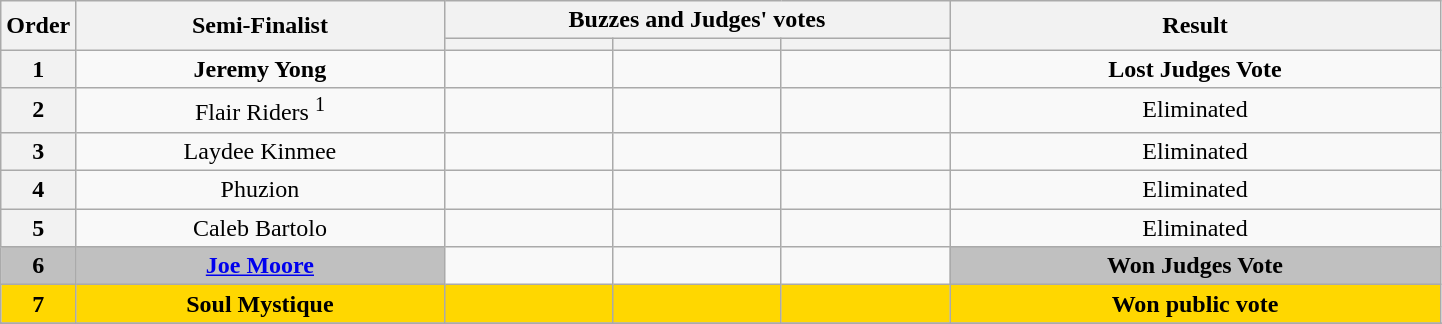<table class="wikitable plainrowheaders sortable" style="text-align:center" width="76%;">
<tr>
<th scope="col" rowspan="2" style="width:1em;">Order</th>
<th scope="col" rowspan="2" class="unsortable" style="width:17em;">Semi-Finalist</th>
<th scope="col" colspan="3" class="unsortable" style="width:24em;">Buzzes and Judges' votes</th>
<th scope="col" rowspan="2" style="width:23em;">Result</th>
</tr>
<tr>
<th scope="col" class="unsortable" style="width:6em;"></th>
<th scope="col" class="unsortable" style="width:6em;"></th>
<th scope="col" class="unsortable" style="width:6em;"></th>
</tr>
<tr>
<th>1</th>
<td><strong>Jeremy Yong</strong></td>
<td style="text-align:center;"></td>
<td style="text-align:center;"></td>
<td style="text-align:center;"></td>
<td><strong>Lost Judges Vote</strong></td>
</tr>
<tr>
<th>2</th>
<td>Flair Riders <sup>1</sup></td>
<td style="text-align:center;"></td>
<td style="text-align:center;"></td>
<td></td>
<td>Eliminated</td>
</tr>
<tr>
<th>3</th>
<td>Laydee Kinmee</td>
<td></td>
<td></td>
<td></td>
<td>Eliminated</td>
</tr>
<tr>
<th>4</th>
<td>Phuzion</td>
<td></td>
<td style="text-align:center;"></td>
<td style="text-align:center;"></td>
<td>Eliminated</td>
</tr>
<tr>
<th>5</th>
<td>Caleb Bartolo</td>
<td></td>
<td></td>
<td></td>
<td>Eliminated</td>
</tr>
<tr>
<th style="background:silver;">6</th>
<td style="background:silver;"><strong><a href='#'>Joe Moore</a></strong></td>
<td style="text-align: center;"></td>
<td style="text-align: center;"></td>
<td style="text-align: center;"></td>
<td style="background:silver;"><strong>Won Judges Vote</strong></td>
</tr>
<tr>
<th style="background:gold;">7</th>
<td style="background:gold;"><strong>Soul Mystique</strong></td>
<td style="background:gold;"></td>
<td style="background:gold;"></td>
<td style="background:gold;"></td>
<td style="background:gold;"><strong>Won public vote</strong></td>
</tr>
<tr>
</tr>
<tr>
</tr>
</table>
